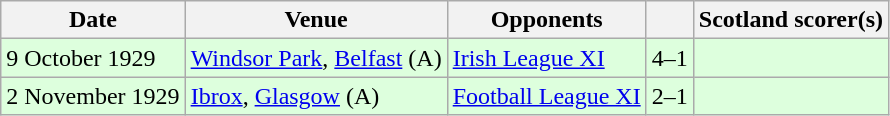<table class="wikitable">
<tr>
<th>Date</th>
<th>Venue</th>
<th>Opponents</th>
<th></th>
<th>Scotland scorer(s)</th>
</tr>
<tr bgcolor=#ddffdd>
<td>9 October 1929</td>
<td><a href='#'>Windsor Park</a>, <a href='#'>Belfast</a> (A)</td>
<td> <a href='#'>Irish League XI</a></td>
<td align=center>4–1</td>
<td></td>
</tr>
<tr bgcolor=#ddffdd>
<td>2 November 1929</td>
<td><a href='#'>Ibrox</a>, <a href='#'>Glasgow</a> (A)</td>
<td> <a href='#'>Football League XI</a></td>
<td align=center>2–1</td>
<td></td>
</tr>
</table>
